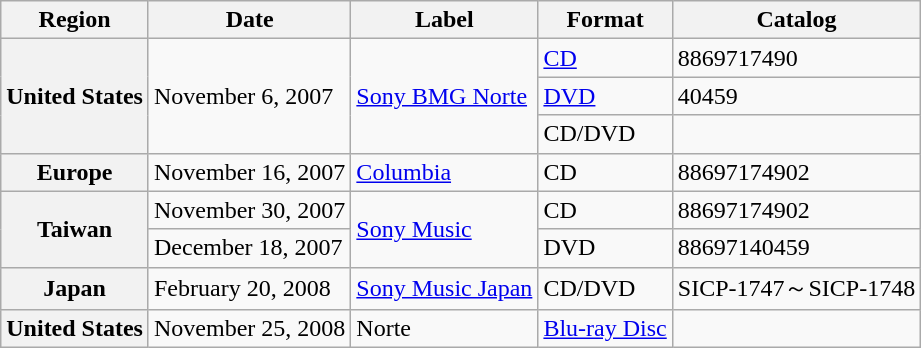<table class="wikitable plainrowheaders">
<tr>
<th>Region</th>
<th>Date</th>
<th>Label</th>
<th>Format</th>
<th>Catalog</th>
</tr>
<tr>
<th scope="row" rowspan="3">United States</th>
<td rowspan="3">November 6, 2007</td>
<td rowspan="3"><a href='#'>Sony BMG Norte</a></td>
<td><a href='#'>CD</a></td>
<td>8869717490</td>
</tr>
<tr>
<td><a href='#'>DVD</a></td>
<td>40459</td>
</tr>
<tr>
<td>CD/DVD</td>
<td></td>
</tr>
<tr>
<th scope="row">Europe</th>
<td>November 16, 2007</td>
<td><a href='#'>Columbia</a></td>
<td>CD</td>
<td>88697174902</td>
</tr>
<tr>
<th scope="row" rowspan="2">Taiwan</th>
<td>November 30, 2007</td>
<td rowspan="2"><a href='#'>Sony Music</a></td>
<td>CD</td>
<td>88697174902</td>
</tr>
<tr>
<td>December 18, 2007</td>
<td>DVD</td>
<td>88697140459</td>
</tr>
<tr>
<th scope="row">Japan</th>
<td>February 20, 2008</td>
<td><a href='#'>Sony Music Japan</a></td>
<td>CD/DVD</td>
<td>SICP-1747～SICP-1748</td>
</tr>
<tr>
<th scope="row">United States</th>
<td>November 25, 2008</td>
<td>Norte</td>
<td><a href='#'>Blu-ray Disc</a></td>
<td></td>
</tr>
</table>
